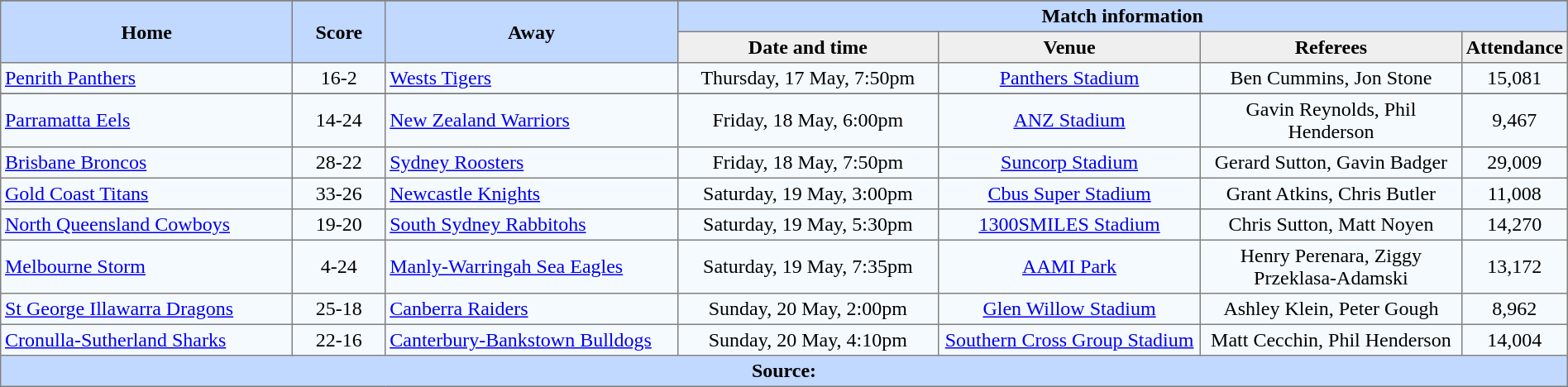<table border="1" cellpadding="3" cellspacing="0" style="border-collapse:collapse; text-align:center; width:100%;">
<tr style="background:#c1d8ff;">
</tr>
<tr style="background:#c1d8ff;">
<th rowspan="2" style="width:19%;">Home</th>
<th rowspan="2" style="width:6%;">Score</th>
<th rowspan="2" style="width:19%;">Away</th>
<th colspan=6>Match information</th>
</tr>
<tr style="background:#efefef;">
<th width=17%>Date and time</th>
<th width=17%>Venue</th>
<th width=17%>Referees</th>
<th width=5%>Attendance</th>
</tr>
<tr style="text-align:center; background:#f5faff;">
<td align="left"> <a href='#'>Penrith Panthers</a></td>
<td>16-2</td>
<td align="left"> <a href='#'>Wests Tigers</a></td>
<td>Thursday, 17 May, 7:50pm</td>
<td><a href='#'>Panthers Stadium</a></td>
<td>Ben Cummins, Jon Stone</td>
<td>15,081</td>
</tr>
<tr style="background:#c1d8ff;">
</tr>
<tr style="text-align:center; background:#f5faff;">
<td align="left"> <a href='#'>Parramatta Eels</a></td>
<td>14-24</td>
<td align="left"> <a href='#'>New Zealand Warriors</a></td>
<td>Friday, 18 May, 6:00pm</td>
<td><a href='#'>ANZ Stadium</a></td>
<td>Gavin Reynolds, Phil Henderson</td>
<td>9,467</td>
</tr>
<tr style="text-align:center; background:#f5faff;">
<td align="left"> <a href='#'>Brisbane Broncos</a></td>
<td>28-22</td>
<td align="left"> <a href='#'>Sydney Roosters</a></td>
<td>Friday, 18 May, 7:50pm</td>
<td><a href='#'>Suncorp Stadium</a></td>
<td>Gerard Sutton, Gavin Badger</td>
<td>29,009</td>
</tr>
<tr style="text-align:center; background:#f5faff;">
<td align="left"> <a href='#'>Gold Coast Titans</a></td>
<td>33-26</td>
<td align="left"> <a href='#'>Newcastle Knights</a></td>
<td>Saturday, 19 May, 3:00pm</td>
<td><a href='#'>Cbus Super Stadium</a></td>
<td>Grant Atkins, Chris Butler</td>
<td>11,008</td>
</tr>
<tr style="text-align:center; background:#f5faff;">
<td align="left"> <a href='#'>North Queensland Cowboys</a></td>
<td>19-20</td>
<td align="left"> <a href='#'>South Sydney Rabbitohs</a></td>
<td>Saturday, 19 May, 5:30pm</td>
<td><a href='#'>1300SMILES Stadium</a></td>
<td>Chris Sutton, Matt Noyen</td>
<td>14,270</td>
</tr>
<tr style="text-align:center; background:#f5faff;">
<td align="left"> <a href='#'>Melbourne Storm</a></td>
<td>4-24</td>
<td align="left"> <a href='#'>Manly-Warringah Sea Eagles</a></td>
<td>Saturday, 19 May, 7:35pm</td>
<td><a href='#'>AAMI Park</a></td>
<td>Henry Perenara, Ziggy Przeklasa-Adamski</td>
<td>13,172</td>
</tr>
<tr style="text-align:center; background:#f5faff;">
<td align="left"> <a href='#'>St George Illawarra Dragons</a></td>
<td>25-18</td>
<td align="left"> <a href='#'>Canberra Raiders</a></td>
<td>Sunday, 20 May, 2:00pm</td>
<td><a href='#'>Glen Willow Stadium</a></td>
<td>Ashley Klein, Peter Gough</td>
<td>8,962</td>
</tr>
<tr style="text-align:center; background:#f5faff;">
<td align="left"> <a href='#'>Cronulla-Sutherland Sharks</a></td>
<td>22-16</td>
<td align="left"> <a href='#'>Canterbury-Bankstown Bulldogs</a></td>
<td>Sunday, 20 May, 4:10pm</td>
<td><a href='#'>Southern Cross Group Stadium</a></td>
<td>Matt Cecchin, Phil Henderson</td>
<td>14,004</td>
</tr>
<tr style="background:#c1d8ff;">
<th colspan=7>Source:</th>
</tr>
</table>
